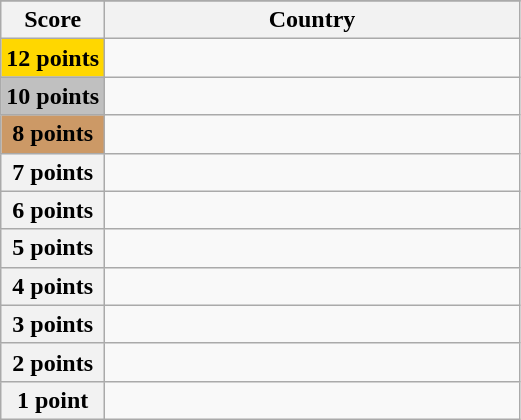<table class="wikitable">
<tr>
</tr>
<tr>
<th scope="col" width="20%">Score</th>
<th scope="col">Country</th>
</tr>
<tr>
<th scope="row" style="background:gold">12 points</th>
<td></td>
</tr>
<tr>
<th scope="row" style="background:silver">10 points</th>
<td></td>
</tr>
<tr>
<th scope="row" style="background:#CC9966">8 points</th>
<td></td>
</tr>
<tr>
<th scope="row">7 points</th>
<td></td>
</tr>
<tr>
<th scope="row">6 points</th>
<td></td>
</tr>
<tr>
<th scope="row">5 points</th>
<td></td>
</tr>
<tr>
<th scope="row">4 points</th>
<td></td>
</tr>
<tr>
<th scope="row">3 points</th>
<td></td>
</tr>
<tr>
<th scope="row">2 points</th>
<td></td>
</tr>
<tr>
<th scope="row">1 point</th>
<td></td>
</tr>
</table>
